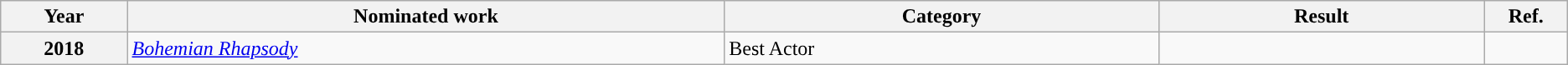<table class="wikitable">
<tr>
<th width=2%>Year</th>
<th width=11%>Nominated work</th>
<th width=8%>Category</th>
<th width=6%>Result</th>
<th width=1%>Ref.</th>
</tr>
<tr>
<th scope=row>2018</th>
<td><em><a href='#'>Bohemian Rhapsody</a></em></td>
<td>Best Actor</td>
<td></td>
<td style="text-align:center;"></td>
</tr>
</table>
